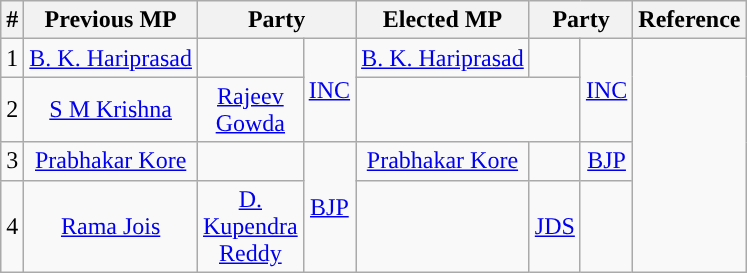<table class="wikitable">
<tr>
<th>#</th>
<th>Previous MP</th>
<th colspan=2>Party</th>
<th>Elected MP</th>
<th colspan=2>Party</th>
<th>Reference</th>
</tr>
<tr style="text-align:center;">
<td>1</td>
<td><a href='#'>B. K. Hariprasad</a></td>
<td width="1px"></td>
<td rowspan=2><a href='#'>INC</a></td>
<td><a href='#'>B. K. Hariprasad</a></td>
<td width="1px"></td>
<td rowspan=2><a href='#'>INC</a></td>
<td rowspan=4></td>
</tr>
<tr style="text-align:center;">
<td>2</td>
<td><a href='#'>S M Krishna</a></td>
<td><a href='#'>Rajeev Gowda</a></td>
</tr>
<tr style="text-align:center;">
<td>3</td>
<td><a href='#'>Prabhakar Kore</a></td>
<td width="1px"></td>
<td rowspan=2><a href='#'>BJP</a></td>
<td><a href='#'>Prabhakar Kore</a></td>
<td></td>
<td><a href='#'>BJP</a></td>
</tr>
<tr style="text-align:center;">
<td>4</td>
<td><a href='#'>Rama Jois</a></td>
<td><a href='#'>D. Kupendra Reddy</a></td>
<td></td>
<td><a href='#'>JDS</a></td>
</tr>
</table>
